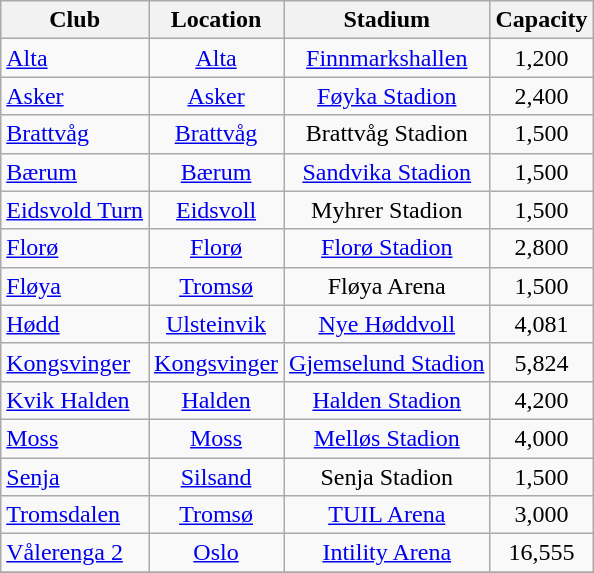<table class="wikitable sortable" style="text-align:center;">
<tr>
<th>Club</th>
<th>Location</th>
<th>Stadium</th>
<th>Capacity</th>
</tr>
<tr>
<td style="text-align:left;"><a href='#'>Alta</a></td>
<td><a href='#'>Alta</a></td>
<td><a href='#'>Finnmarkshallen</a></td>
<td align="center">1,200</td>
</tr>
<tr>
<td style="text-align:left;"><a href='#'>Asker</a></td>
<td><a href='#'>Asker</a></td>
<td><a href='#'>Føyka Stadion</a></td>
<td align="center">2,400</td>
</tr>
<tr>
<td style="text-align:left;"><a href='#'>Brattvåg</a></td>
<td><a href='#'>Brattvåg</a></td>
<td>Brattvåg Stadion</td>
<td align="center">1,500</td>
</tr>
<tr>
<td style="text-align:left;"><a href='#'>Bærum</a></td>
<td><a href='#'>Bærum</a></td>
<td><a href='#'>Sandvika Stadion</a></td>
<td align="center">1,500</td>
</tr>
<tr>
<td style="text-align:left;"><a href='#'>Eidsvold Turn</a></td>
<td><a href='#'>Eidsvoll</a></td>
<td>Myhrer Stadion</td>
<td align="center">1,500</td>
</tr>
<tr>
<td style="text-align:left;"><a href='#'>Florø</a></td>
<td><a href='#'>Florø</a></td>
<td><a href='#'>Florø Stadion</a></td>
<td align="center">2,800</td>
</tr>
<tr>
<td style="text-align:left;"><a href='#'>Fløya</a></td>
<td><a href='#'>Tromsø</a></td>
<td>Fløya Arena</td>
<td align="center">1,500</td>
</tr>
<tr>
<td style="text-align:left;"><a href='#'>Hødd</a></td>
<td><a href='#'>Ulsteinvik</a></td>
<td><a href='#'>Nye Høddvoll</a></td>
<td align="center">4,081</td>
</tr>
<tr>
<td style="text-align:left;"><a href='#'>Kongsvinger</a></td>
<td><a href='#'>Kongsvinger</a></td>
<td><a href='#'>Gjemselund Stadion</a></td>
<td align="center">5,824</td>
</tr>
<tr>
<td style="text-align:left;"><a href='#'>Kvik Halden</a></td>
<td><a href='#'>Halden</a></td>
<td><a href='#'>Halden Stadion</a></td>
<td align="center">4,200</td>
</tr>
<tr>
<td style="text-align:left;"><a href='#'>Moss</a></td>
<td><a href='#'>Moss</a></td>
<td><a href='#'>Melløs Stadion</a></td>
<td align="center">4,000</td>
</tr>
<tr>
<td style="text-align:left;"><a href='#'>Senja</a></td>
<td><a href='#'>Silsand</a></td>
<td>Senja Stadion</td>
<td align="center">1,500</td>
</tr>
<tr>
<td style="text-align:left;"><a href='#'>Tromsdalen</a></td>
<td><a href='#'>Tromsø</a></td>
<td><a href='#'>TUIL Arena</a></td>
<td align="center">3,000</td>
</tr>
<tr>
<td style="text-align:left;"><a href='#'>Vålerenga 2</a></td>
<td><a href='#'>Oslo</a></td>
<td><a href='#'>Intility Arena</a></td>
<td align="center">16,555</td>
</tr>
<tr>
</tr>
</table>
